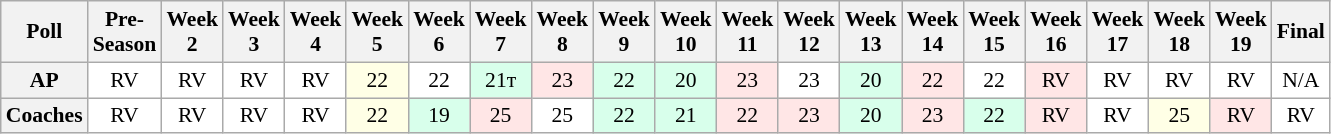<table class="wikitable" style="white-space:nowrap;font-size:90%">
<tr>
<th>Poll</th>
<th>Pre-<br>Season</th>
<th>Week<br>2</th>
<th>Week<br>3</th>
<th>Week<br>4</th>
<th>Week<br>5</th>
<th>Week<br>6</th>
<th>Week<br>7</th>
<th>Week<br>8</th>
<th>Week<br>9</th>
<th>Week<br>10</th>
<th>Week<br>11</th>
<th>Week<br>12</th>
<th>Week<br>13</th>
<th>Week<br>14</th>
<th>Week<br>15</th>
<th>Week<br>16</th>
<th>Week<br>17</th>
<th>Week<br>18</th>
<th>Week<br>19</th>
<th>Final</th>
</tr>
<tr style="text-align:center;">
<th>AP</th>
<td style="background:#FFF;">RV</td>
<td style="background:#FFF;">RV</td>
<td style="background:#FFF;">RV</td>
<td style="background:#FFF;">RV</td>
<td style="background:#FFFFE6;">22</td>
<td style="background:#FFF;">22</td>
<td style="background:#D8FFEB;">21т</td>
<td style="background:#FFE6E6;">23</td>
<td style="background:#D8FFEB;">22</td>
<td style="background:#D8FFEB;">20</td>
<td style="background:#FFE6E6;">23</td>
<td style="background:#FFF;">23</td>
<td style="background:#D8FFEB;">20</td>
<td style="background:#FFE6E6;">22</td>
<td style="background:#FFF;">22</td>
<td style="background:#FFE6E6;">RV</td>
<td style="background:#FFF;">RV</td>
<td style="background:#FFF;">RV</td>
<td style="background:#FFF;">RV</td>
<td style="background:#FFF;">N/A</td>
</tr>
<tr style="text-align:center;">
<th>Coaches</th>
<td style="background:#FFF;">RV</td>
<td style="background:#FFF;">RV</td>
<td style="background:#FFF;">RV</td>
<td style="background:#FFF;">RV</td>
<td style="background:#FFFFE6;">22</td>
<td style="background:#D8FFEB;">19</td>
<td style="background:#FFE6E6;">25</td>
<td style="background:#FFF;">25</td>
<td style="background:#D8FFEB;">22</td>
<td style="background:#D8FFEB;">21</td>
<td style="background:#FFE6E6;">22</td>
<td style="background:#FFE6E6;">23</td>
<td style="background:#D8FFEB;">20</td>
<td style="background:#FFE6E6;">23</td>
<td style="background:#D8FFEB;">22</td>
<td style="background:#FFE6E6;">RV</td>
<td style="background:#FFF;">RV</td>
<td style="background:#FFFFE6;">25</td>
<td style="background:#FFE6E6;">RV</td>
<td style="background:#FFF;">RV</td>
</tr>
</table>
